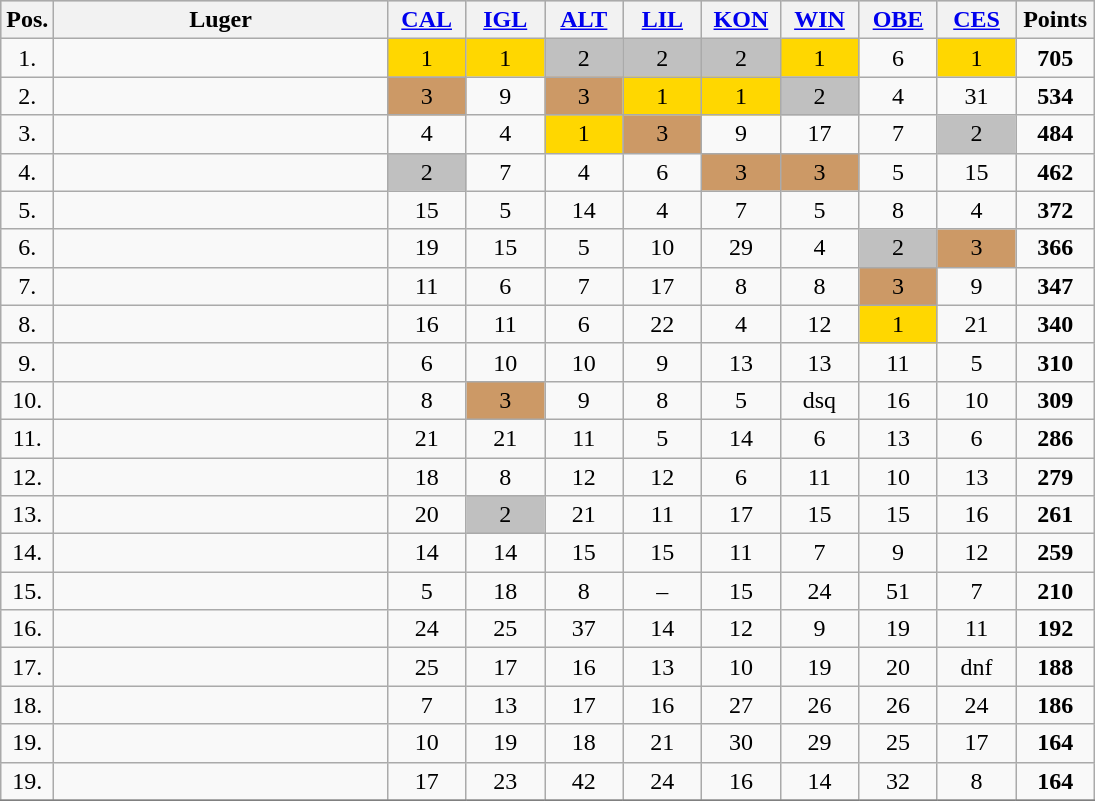<table class=wikitable  bgcolor="#f7f8ff" cellpadding="3" cellspacing="0" border="1" style="text-align:center; border: gray solid 1px; border-collapse: collapse;">
<tr bgcolor="#CCCCCC">
<th width="10">Pos.</th>
<th width="215">Luger</th>
<th width="45"><a href='#'>CAL</a></th>
<th width="45"><a href='#'>IGL</a></th>
<th width="45"><a href='#'>ALT</a></th>
<th width="45"><a href='#'>LIL</a></th>
<th width="45"><a href='#'>KON</a></th>
<th width="45"><a href='#'>WIN</a></th>
<th width="45"><a href='#'>OBE</a></th>
<th width="45"><a href='#'>CES</a></th>
<th width="45">Points</th>
</tr>
<tr>
<td>1.</td>
<td align="left"></td>
<td bgcolor="gold">1</td>
<td bgcolor="gold">1</td>
<td bgcolor="silver">2</td>
<td bgcolor="silver">2</td>
<td bgcolor="silver">2</td>
<td bgcolor="gold">1</td>
<td>6</td>
<td bgcolor="gold">1</td>
<td><strong>705</strong></td>
</tr>
<tr>
<td>2.</td>
<td align="left"></td>
<td bgcolor="cc9966">3</td>
<td>9</td>
<td bgcolor="cc9966">3</td>
<td bgcolor="gold">1</td>
<td bgcolor="gold">1</td>
<td bgcolor="silver">2</td>
<td>4</td>
<td>31</td>
<td><strong>534</strong></td>
</tr>
<tr>
<td>3.</td>
<td align="left"></td>
<td>4</td>
<td>4</td>
<td bgcolor="gold">1</td>
<td bgcolor="cc9966">3</td>
<td>9</td>
<td>17</td>
<td>7</td>
<td bgcolor="silver">2</td>
<td><strong>484</strong></td>
</tr>
<tr>
<td>4.</td>
<td align="left"></td>
<td bgcolor="silver">2</td>
<td>7</td>
<td>4</td>
<td>6</td>
<td bgcolor="cc9966">3</td>
<td bgcolor="cc9966">3</td>
<td>5</td>
<td>15</td>
<td><strong>462</strong></td>
</tr>
<tr>
<td>5.</td>
<td align="left"></td>
<td>15</td>
<td>5</td>
<td>14</td>
<td>4</td>
<td>7</td>
<td>5</td>
<td>8</td>
<td>4</td>
<td><strong>372</strong></td>
</tr>
<tr>
<td>6.</td>
<td align="left"></td>
<td>19</td>
<td>15</td>
<td>5</td>
<td>10</td>
<td>29</td>
<td>4</td>
<td bgcolor="silver">2</td>
<td bgcolor="cc9966">3</td>
<td><strong>366</strong></td>
</tr>
<tr>
<td>7.</td>
<td align="left"></td>
<td>11</td>
<td>6</td>
<td>7</td>
<td>17</td>
<td>8</td>
<td>8</td>
<td bgcolor="cc9966">3</td>
<td>9</td>
<td><strong>347</strong></td>
</tr>
<tr>
<td>8.</td>
<td align="left"></td>
<td>16</td>
<td>11</td>
<td>6</td>
<td>22</td>
<td>4</td>
<td>12</td>
<td bgcolor="gold">1</td>
<td>21</td>
<td><strong>340</strong></td>
</tr>
<tr>
<td>9.</td>
<td align="left"></td>
<td>6</td>
<td>10</td>
<td>10</td>
<td>9</td>
<td>13</td>
<td>13</td>
<td>11</td>
<td>5</td>
<td><strong>310</strong></td>
</tr>
<tr>
<td>10.</td>
<td align="left"></td>
<td>8</td>
<td bgcolor="cc9966">3</td>
<td>9</td>
<td>8</td>
<td>5</td>
<td>dsq</td>
<td>16</td>
<td>10</td>
<td><strong>309</strong></td>
</tr>
<tr>
<td>11.</td>
<td align="left"></td>
<td>21</td>
<td>21</td>
<td>11</td>
<td>5</td>
<td>14</td>
<td>6</td>
<td>13</td>
<td>6</td>
<td><strong>286</strong></td>
</tr>
<tr>
<td>12.</td>
<td align="left"></td>
<td>18</td>
<td>8</td>
<td>12</td>
<td>12</td>
<td>6</td>
<td>11</td>
<td>10</td>
<td>13</td>
<td><strong>279</strong></td>
</tr>
<tr>
<td>13.</td>
<td align="left"></td>
<td>20</td>
<td bgcolor="silver">2</td>
<td>21</td>
<td>11</td>
<td>17</td>
<td>15</td>
<td>15</td>
<td>16</td>
<td><strong>261</strong></td>
</tr>
<tr>
<td>14.</td>
<td align="left"></td>
<td>14</td>
<td>14</td>
<td>15</td>
<td>15</td>
<td>11</td>
<td>7</td>
<td>9</td>
<td>12</td>
<td><strong>259</strong></td>
</tr>
<tr>
<td>15.</td>
<td align="left"></td>
<td>5</td>
<td>18</td>
<td>8</td>
<td>–</td>
<td>15</td>
<td>24</td>
<td>51</td>
<td>7</td>
<td><strong>210</strong></td>
</tr>
<tr>
<td>16.</td>
<td align="left"></td>
<td>24</td>
<td>25</td>
<td>37</td>
<td>14</td>
<td>12</td>
<td>9</td>
<td>19</td>
<td>11</td>
<td><strong>192</strong></td>
</tr>
<tr>
<td>17.</td>
<td align="left"></td>
<td>25</td>
<td>17</td>
<td>16</td>
<td>13</td>
<td>10</td>
<td>19</td>
<td>20</td>
<td>dnf</td>
<td><strong>188</strong></td>
</tr>
<tr>
<td>18.</td>
<td align="left"></td>
<td>7</td>
<td>13</td>
<td>17</td>
<td>16</td>
<td>27</td>
<td>26</td>
<td>26</td>
<td>24</td>
<td><strong>186</strong></td>
</tr>
<tr>
<td>19.</td>
<td align="left"></td>
<td>10</td>
<td>19</td>
<td>18</td>
<td>21</td>
<td>30</td>
<td>29</td>
<td>25</td>
<td>17</td>
<td><strong>164</strong></td>
</tr>
<tr>
<td>19.</td>
<td align="left"></td>
<td>17</td>
<td>23</td>
<td>42</td>
<td>24</td>
<td>16</td>
<td>14</td>
<td>32</td>
<td>8</td>
<td><strong>164</strong></td>
</tr>
<tr>
</tr>
</table>
